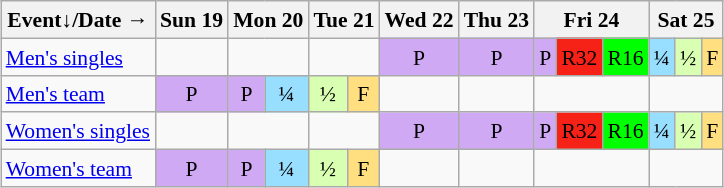<table class="wikitable" style="margin:0.5em auto; font-size:90%; line-height:1.25em;">
<tr style="text-align:center;">
<th>Event↓/Date →</th>
<th>Sun 19</th>
<th colspan="2">Mon 20</th>
<th colspan="2">Tue 21</th>
<th>Wed 22</th>
<th>Thu 23</th>
<th colspan="3">Fri 24</th>
<th colspan="3">Sat 25</th>
</tr>
<tr style="text-align:center;">
<td style="text-align:left;"><a href='#'>Men's singles</a></td>
<td></td>
<td colspan="2"></td>
<td colspan="2"></td>
<td style="background-color:#D0A9F5;">P</td>
<td style="background-color:#D0A9F5;">P</td>
<td style="background-color:#D0A9F5;">P</td>
<td style="background-color:#F62217;">R32</td>
<td style="background-color:#00FF00;">R16</td>
<td style="background-color:#97DEFF;">¼</td>
<td style="background-color:#D9FFB2;">½</td>
<td style="background-color:#FFDF80;">F</td>
</tr>
<tr style="text-align:center;">
<td style="text-align:left;"><a href='#'>Men's team</a></td>
<td style="background-color:#D0A9F5;">P</td>
<td style="background-color:#D0A9F5;">P</td>
<td style="background-color:#97DEFF;">¼</td>
<td style="background-color:#D9FFB2;">½</td>
<td style="background-color:#FFDF80;">F</td>
<td></td>
<td></td>
<td colspan="3"></td>
<td colspan="3"></td>
</tr>
<tr style="text-align:center;">
<td style="text-align:left;"><a href='#'>Women's singles</a></td>
<td></td>
<td colspan="2"></td>
<td colspan="2"></td>
<td style="background-color:#D0A9F5;">P</td>
<td style="background-color:#D0A9F5;">P</td>
<td style="background-color:#D0A9F5;">P</td>
<td style="background-color:#F62217;">R32</td>
<td style="background-color:#00FF00;">R16</td>
<td style="background-color:#97DEFF;">¼</td>
<td style="background-color:#D9FFB2;">½</td>
<td style="background-color:#FFDF80;">F</td>
</tr>
<tr style="text-align:center;">
<td style="text-align:left;"><a href='#'>Women's team</a></td>
<td style="background-color:#D0A9F5;">P</td>
<td style="background-color:#D0A9F5;">P</td>
<td style="background-color:#97DEFF;">¼</td>
<td style="background-color:#D9FFB2;">½</td>
<td style="background-color:#FFDF80;">F</td>
<td></td>
<td></td>
<td colspan="3"></td>
<td colspan="3"></td>
</tr>
</table>
